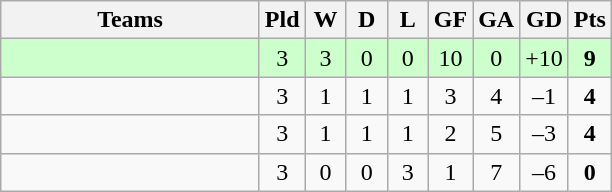<table class="wikitable" style="text-align: center;">
<tr>
<th width=165>Teams</th>
<th width=20>Pld</th>
<th width=20>W</th>
<th width=20>D</th>
<th width=20>L</th>
<th width=20>GF</th>
<th width=20>GA</th>
<th width=20>GD</th>
<th width=20>Pts</th>
</tr>
<tr align=center style="background:#ccffcc;">
<td style="text-align:left;"></td>
<td>3</td>
<td>3</td>
<td>0</td>
<td>0</td>
<td>10</td>
<td>0</td>
<td>+10</td>
<td><strong>9</strong></td>
</tr>
<tr align=center>
<td style="text-align:left;"></td>
<td>3</td>
<td>1</td>
<td>1</td>
<td>1</td>
<td>3</td>
<td>4</td>
<td>–1</td>
<td><strong>4</strong></td>
</tr>
<tr align=center>
<td style="text-align:left;"></td>
<td>3</td>
<td>1</td>
<td>1</td>
<td>1</td>
<td>2</td>
<td>5</td>
<td>–3</td>
<td><strong>4</strong></td>
</tr>
<tr align=center>
<td style="text-align:left;"></td>
<td>3</td>
<td>0</td>
<td>0</td>
<td>3</td>
<td>1</td>
<td>7</td>
<td>–6</td>
<td><strong>0</strong></td>
</tr>
</table>
